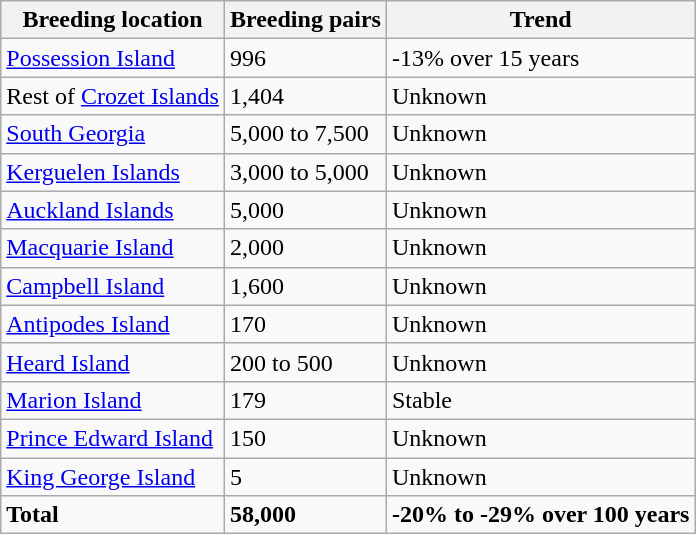<table class="wikitable">
<tr>
<th>Breeding location</th>
<th>Breeding pairs</th>
<th>Trend</th>
</tr>
<tr>
<td><a href='#'>Possession Island</a></td>
<td>996</td>
<td>-13% over 15 years</td>
</tr>
<tr>
<td>Rest of <a href='#'>Crozet Islands</a></td>
<td>1,404</td>
<td>Unknown</td>
</tr>
<tr>
<td><a href='#'>South Georgia</a></td>
<td>5,000 to 7,500</td>
<td>Unknown</td>
</tr>
<tr>
<td><a href='#'>Kerguelen Islands</a></td>
<td>3,000 to 5,000</td>
<td>Unknown</td>
</tr>
<tr>
<td><a href='#'>Auckland Islands</a></td>
<td>5,000</td>
<td>Unknown</td>
</tr>
<tr>
<td><a href='#'>Macquarie Island</a></td>
<td>2,000</td>
<td>Unknown</td>
</tr>
<tr>
<td><a href='#'>Campbell Island</a></td>
<td>1,600</td>
<td>Unknown</td>
</tr>
<tr>
<td><a href='#'>Antipodes Island</a></td>
<td>170</td>
<td>Unknown</td>
</tr>
<tr>
<td><a href='#'>Heard Island</a></td>
<td>200 to 500</td>
<td>Unknown</td>
</tr>
<tr>
<td><a href='#'>Marion Island</a></td>
<td>179</td>
<td>Stable</td>
</tr>
<tr>
<td><a href='#'>Prince Edward Island</a></td>
<td>150</td>
<td>Unknown</td>
</tr>
<tr>
<td><a href='#'>King George Island</a></td>
<td>5</td>
<td>Unknown</td>
</tr>
<tr>
<td><strong>Total</strong></td>
<td><strong>58,000</strong></td>
<td><strong>-20% to -29% over 100 years</strong></td>
</tr>
</table>
